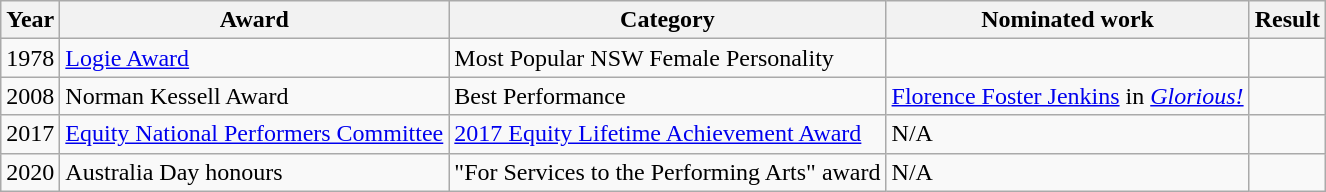<table class="wikitable sortable">
<tr>
<th>Year</th>
<th>Award</th>
<th>Category</th>
<th>Nominated work</th>
<th>Result</th>
</tr>
<tr>
<td>1978</td>
<td><a href='#'>Logie Award</a></td>
<td>Most Popular NSW Female Personality</td>
<td></td>
<td></td>
</tr>
<tr>
<td>2008</td>
<td>Norman Kessell Award</td>
<td>Best Performance</td>
<td><a href='#'>Florence Foster Jenkins</a> in <em><a href='#'>Glorious!</a></em></td>
<td></td>
</tr>
<tr>
<td>2017</td>
<td><a href='#'>Equity National Performers Committee</a></td>
<td><a href='#'>2017 Equity Lifetime Achievement Award</a></td>
<td>N/A</td>
<td></td>
</tr>
<tr>
<td>2020</td>
<td>Australia Day honours</td>
<td>"For Services to the Performing Arts" award</td>
<td>N/A</td>
<td></td>
</tr>
</table>
